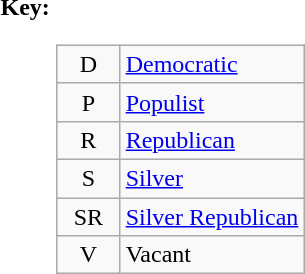<table>
<tr valign=top>
<th>Key:</th>
<td><br><table class=wikitable>
<tr>
<td align=center width=35px >D</td>
<td><a href='#'>Democratic</a></td>
</tr>
<tr>
<td align=center width=35px >P</td>
<td><a href='#'>Populist</a></td>
</tr>
<tr>
<td align=center width=35px >R</td>
<td><a href='#'>Republican</a></td>
</tr>
<tr>
<td align=center width=35px >S</td>
<td><a href='#'>Silver</a></td>
</tr>
<tr>
<td align=center width=35px >SR</td>
<td><a href='#'>Silver Republican</a></td>
</tr>
<tr>
<td align=center width=35px >V</td>
<td>Vacant</td>
</tr>
</table>
</td>
</tr>
</table>
